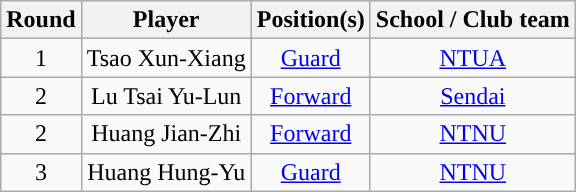<table class="wikitable sortable sortable">
<tr>
<th>Round</th>
<th>Player</th>
<th>Position(s)</th>
<th>School / Club team</th>
</tr>
<tr style="text-align: center">
<td>1</td>
<td>Tsao Xun-Xiang</td>
<td><a href='#'>Guard</a></td>
<td><a href='#'>NTUA</a></td>
</tr>
<tr style="text-align: center">
<td>2</td>
<td>Lu Tsai Yu-Lun</td>
<td><a href='#'>Forward</a></td>
<td><a href='#'>Sendai</a></td>
</tr>
<tr style="text-align: center">
<td>2</td>
<td>Huang Jian-Zhi</td>
<td><a href='#'>Forward</a></td>
<td><a href='#'>NTNU</a></td>
</tr>
<tr style="text-align: center">
<td>3</td>
<td>Huang Hung-Yu</td>
<td><a href='#'>Guard</a></td>
<td><a href='#'>NTNU</a></td>
</tr>
</table>
